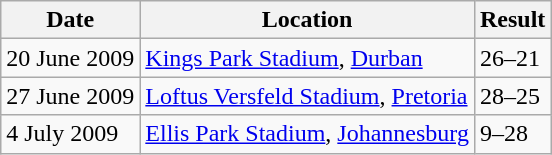<table class="wikitable" style="align:center;">
<tr>
<th>Date</th>
<th>Location</th>
<th>Result</th>
</tr>
<tr>
<td>20 June 2009</td>
<td><a href='#'>Kings Park Stadium</a>, <a href='#'>Durban</a></td>
<td> 26–21 </td>
</tr>
<tr>
<td>27 June 2009</td>
<td><a href='#'>Loftus Versfeld Stadium</a>, <a href='#'>Pretoria</a></td>
<td> 28–25 </td>
</tr>
<tr>
<td>4 July 2009</td>
<td><a href='#'>Ellis Park Stadium</a>, <a href='#'>Johannesburg</a></td>
<td> 9–28 </td>
</tr>
</table>
